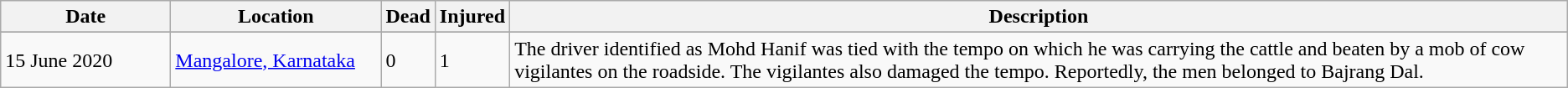<table class="wikitable sortable">
<tr>
<th scope="col" style="width: 8rem;">Date</th>
<th scope="col" style="width: 10rem;">Location</th>
<th data-sort-type="number">Dead</th>
<th data-sort-type="number">Injured</th>
<th class="unsortable">Description</th>
</tr>
<tr>
</tr>
<tr>
<td>15 June 2020</td>
<td><a href='#'>Mangalore, Karnataka</a></td>
<td>0</td>
<td>1</td>
<td>The driver identified as Mohd Hanif was tied with the tempo on which he was carrying the cattle and beaten by a mob of cow vigilantes on the roadside. The vigilantes also damaged the tempo. Reportedly, the men belonged to Bajrang Dal.</td>
</tr>
</table>
